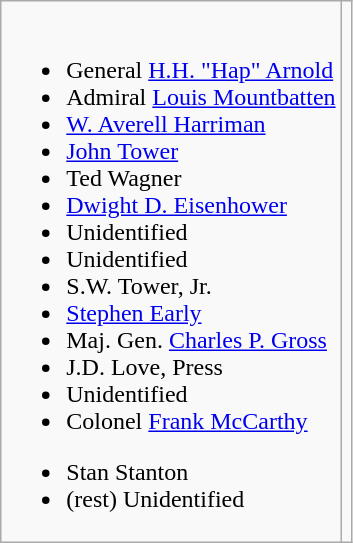<table class="wikitable collapsible" border="1">
<tr>
<td><br>
<ul><li>General <a href='#'>H.H. "Hap" Arnold</a></li><li>Admiral <a href='#'>Louis Mountbatten</a></li><li><a href='#'>W. Averell Harriman</a></li><li><a href='#'>John Tower</a></li><li>Ted Wagner</li><li><a href='#'>Dwight D. Eisenhower</a></li><li>Unidentified</li><li>Unidentified</li><li>S.W. Tower, Jr.</li><li><a href='#'>Stephen Early</a></li><li>Maj. Gen. <a href='#'>Charles P. Gross</a></li><li>J.D. Love, Press</li><li>Unidentified</li><li>Colonel <a href='#'>Frank McCarthy</a></li></ul><ul><li>Stan Stanton</li><li>(rest) Unidentified</li></ul></td>
<td><br>
</td>
</tr>
</table>
